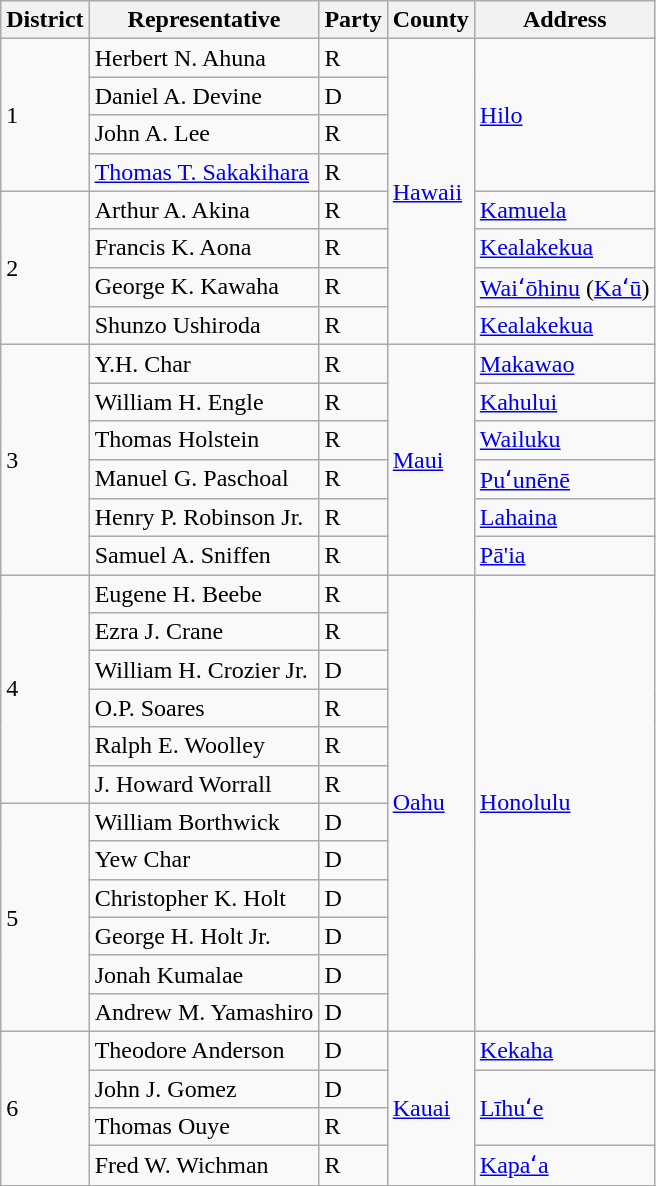<table class= "sortable wikitable">
<tr>
<th>District</th>
<th>Representative</th>
<th>Party</th>
<th>County</th>
<th>Address</th>
</tr>
<tr>
<td rowspan=4>1</td>
<td>Herbert N. Ahuna</td>
<td>R</td>
<td rowspan=8><a href='#'>Hawaii</a></td>
<td rowspan=4><a href='#'>Hilo</a></td>
</tr>
<tr>
<td>Daniel A. Devine</td>
<td>D</td>
</tr>
<tr>
<td>John A. Lee</td>
<td>R</td>
</tr>
<tr>
<td><a href='#'>Thomas T. Sakakihara</a></td>
<td>R</td>
</tr>
<tr>
<td rowspan=4>2</td>
<td>Arthur A. Akina</td>
<td>R</td>
<td><a href='#'>Kamuela</a></td>
</tr>
<tr>
<td>Francis K. Aona</td>
<td>R</td>
<td><a href='#'>Kealakekua</a></td>
</tr>
<tr>
<td>George K. Kawaha</td>
<td>R</td>
<td><a href='#'>Waiʻōhinu</a> (<a href='#'>Kaʻū</a>)</td>
</tr>
<tr>
<td>Shunzo Ushiroda</td>
<td>R</td>
<td><a href='#'>Kealakekua</a></td>
</tr>
<tr>
<td rowspan=6>3</td>
<td>Y.H. Char</td>
<td>R</td>
<td rowspan=6><a href='#'>Maui</a></td>
<td><a href='#'>Makawao</a></td>
</tr>
<tr>
<td>William H. Engle</td>
<td>R</td>
<td><a href='#'>Kahului</a></td>
</tr>
<tr>
<td>Thomas Holstein</td>
<td>R</td>
<td><a href='#'>Wailuku</a></td>
</tr>
<tr>
<td>Manuel G. Paschoal</td>
<td>R</td>
<td><a href='#'>Puʻunēnē</a></td>
</tr>
<tr>
<td>Henry P. Robinson Jr.</td>
<td>R</td>
<td><a href='#'>Lahaina</a></td>
</tr>
<tr>
<td>Samuel A. Sniffen</td>
<td>R</td>
<td><a href='#'>Pā'ia</a></td>
</tr>
<tr>
<td rowspan=6>4</td>
<td>Eugene H. Beebe</td>
<td>R</td>
<td rowspan=12><a href='#'>Oahu</a></td>
<td rowspan=12><a href='#'>Honolulu</a></td>
</tr>
<tr>
<td>Ezra J. Crane</td>
<td>R</td>
</tr>
<tr>
<td>William H. Crozier Jr.</td>
<td>D</td>
</tr>
<tr>
<td>O.P. Soares</td>
<td>R</td>
</tr>
<tr>
<td>Ralph E. Woolley</td>
<td>R</td>
</tr>
<tr>
<td>J. Howard Worrall</td>
<td>R</td>
</tr>
<tr>
<td rowspan=6>5</td>
<td>William Borthwick</td>
<td>D</td>
</tr>
<tr>
<td>Yew Char</td>
<td>D</td>
</tr>
<tr>
<td>Christopher K. Holt</td>
<td>D</td>
</tr>
<tr>
<td>George H. Holt Jr.</td>
<td>D</td>
</tr>
<tr>
<td>Jonah Kumalae</td>
<td>D</td>
</tr>
<tr>
<td>Andrew M. Yamashiro</td>
<td>D</td>
</tr>
<tr>
<td rowspan=4>6</td>
<td>Theodore Anderson</td>
<td>D</td>
<td rowspan=4><a href='#'>Kauai</a></td>
<td><a href='#'>Kekaha</a></td>
</tr>
<tr>
<td>John J. Gomez</td>
<td>D</td>
<td rowspan=2><a href='#'>Līhuʻe</a></td>
</tr>
<tr>
<td>Thomas Ouye</td>
<td>R</td>
</tr>
<tr>
<td>Fred W. Wichman</td>
<td>R</td>
<td><a href='#'>Kapaʻa</a></td>
</tr>
<tr>
</tr>
</table>
